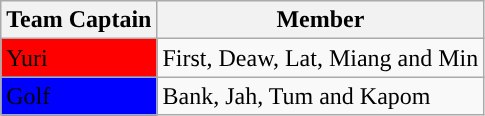<table class="wikitable">
<tr>
<th>Team Captain</th>
<th>Member</th>
</tr>
<tr>
<td style="background:red"><span>Yuri</span></td>
<td>First, Deaw, Lat, Miang and Min</td>
</tr>
<tr>
<td style="background:#0000FF"><span>Golf</span></td>
<td>Bank, Jah, Tum and Kapom</td>
</tr>
</table>
